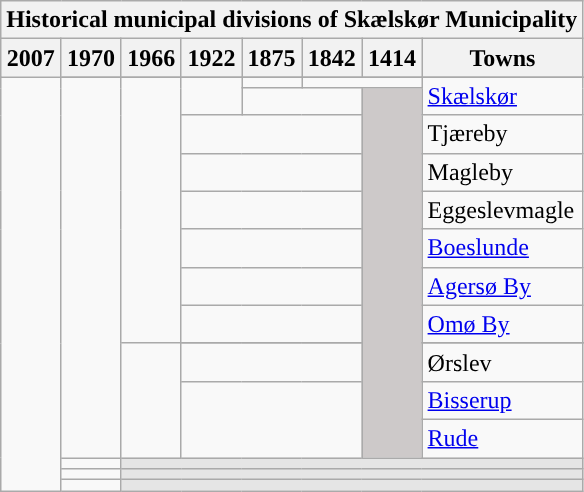<table class="wikitable" style="margin-left:1em;" style="text-align: center">
<tr>
<th colspan="99">Historical municipal divisions of Skælskør Municipality</th>
</tr>
<tr>
<th>2007</th>
<th>1970</th>
<th>1966</th>
<th>1922</th>
<th>1875</th>
<th>1842</th>
<th>1414</th>
<th>Towns</th>
</tr>
<tr>
<td rowspan="99"></td>
</tr>
<tr>
<td rowspan="12"></td>
<td rowspan="8"></td>
<td rowspan="2"></td>
<td></td>
<td colspan="2"></td>
<td rowspan="2"><a href='#'>Skælskør</a></td>
</tr>
<tr>
<td colspan="2"></td>
<td rowspan="11" style="background:#CDC9C9;"></td>
</tr>
<tr>
<td colspan="3"></td>
<td>Tjæreby</td>
</tr>
<tr>
<td colspan="3"></td>
<td>Magleby</td>
</tr>
<tr>
<td colspan="3"></td>
<td>Eggeslevmagle</td>
</tr>
<tr>
<td colspan="3"></td>
<td><a href='#'>Boeslunde</a></td>
</tr>
<tr>
<td colspan="3"></td>
<td><a href='#'>Agersø By</a></td>
</tr>
<tr>
<td colspan="3"></td>
<td><a href='#'>Omø By</a></td>
</tr>
<tr>
<td rowspan="4"></td>
</tr>
<tr>
<td colspan="3"></td>
<td>Ørslev</td>
</tr>
<tr>
<td colspan="4" rowspan="2"></td>
<td><a href='#'>Bisserup</a></td>
</tr>
<tr>
<td><a href='#'>Rude</a></td>
</tr>
<tr>
<td></td>
<td colspan="7" style="background:#E5E5E5;"></td>
</tr>
<tr>
<td></td>
<td colspan="7" style="background:#E5E5E5;"></td>
</tr>
<tr>
<td></td>
<td colspan="7" style="background:#E5E5E5;"></td>
</tr>
</table>
